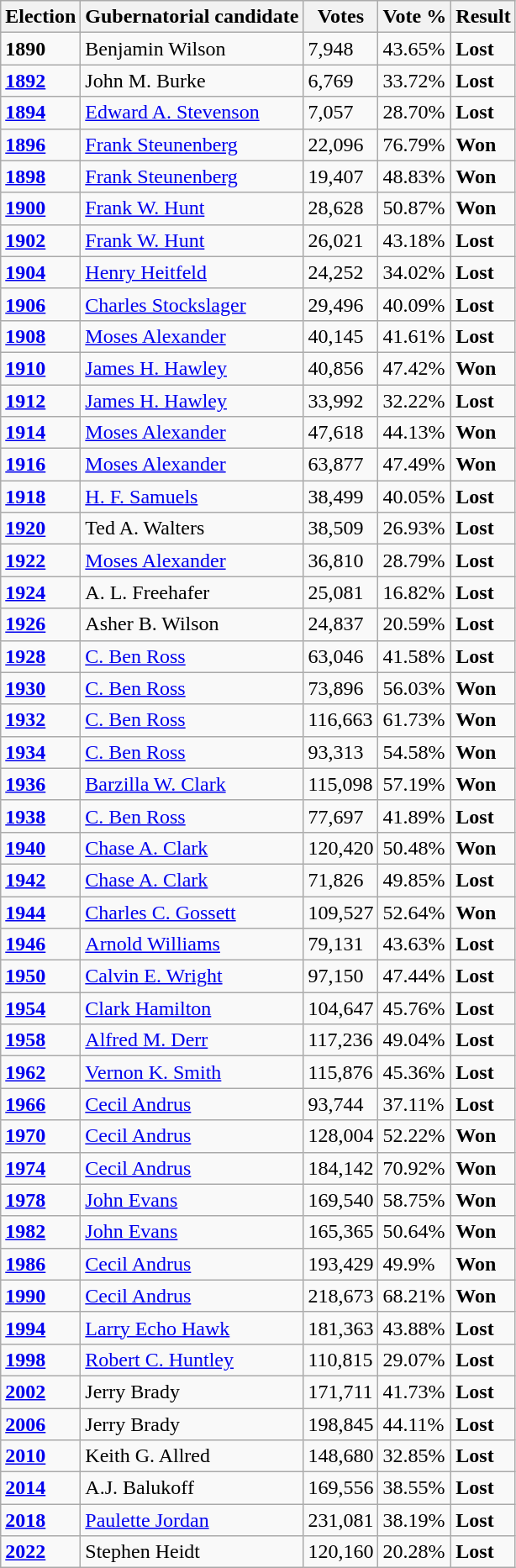<table class="wikitable">
<tr>
<th>Election</th>
<th>Gubernatorial candidate</th>
<th>Votes</th>
<th>Vote %</th>
<th>Result</th>
</tr>
<tr>
<td><strong>1890</strong></td>
<td>Benjamin Wilson</td>
<td>7,948</td>
<td>43.65%</td>
<td><strong>Lost</strong> </td>
</tr>
<tr>
<td><strong><a href='#'>1892</a></strong></td>
<td>John M. Burke</td>
<td>6,769</td>
<td>33.72%</td>
<td><strong>Lost</strong> </td>
</tr>
<tr>
<td><strong><a href='#'>1894</a></strong></td>
<td><a href='#'>Edward A. Stevenson</a></td>
<td>7,057</td>
<td>28.70%</td>
<td><strong>Lost</strong> </td>
</tr>
<tr>
<td><strong><a href='#'>1896</a></strong></td>
<td><a href='#'>Frank Steunenberg</a></td>
<td>22,096</td>
<td>76.79%</td>
<td><strong>Won</strong> </td>
</tr>
<tr>
<td><strong><a href='#'>1898</a></strong></td>
<td><a href='#'>Frank Steunenberg</a></td>
<td>19,407</td>
<td>48.83%</td>
<td><strong>Won</strong> </td>
</tr>
<tr>
<td><strong><a href='#'>1900</a></strong></td>
<td><a href='#'>Frank W. Hunt</a></td>
<td>28,628</td>
<td>50.87%</td>
<td><strong>Won</strong> </td>
</tr>
<tr>
<td><strong><a href='#'>1902</a></strong></td>
<td><a href='#'>Frank W. Hunt</a></td>
<td>26,021</td>
<td>43.18%</td>
<td><strong>Lost</strong> </td>
</tr>
<tr>
<td><strong><a href='#'>1904</a></strong></td>
<td><a href='#'>Henry Heitfeld</a></td>
<td>24,252</td>
<td>34.02%</td>
<td><strong>Lost</strong> </td>
</tr>
<tr>
<td><strong><a href='#'>1906</a></strong></td>
<td><a href='#'>Charles Stockslager</a></td>
<td>29,496</td>
<td>40.09%</td>
<td><strong>Lost</strong> </td>
</tr>
<tr>
<td><strong><a href='#'>1908</a></strong></td>
<td><a href='#'>Moses Alexander</a></td>
<td>40,145</td>
<td>41.61%</td>
<td><strong>Lost</strong> </td>
</tr>
<tr>
<td><strong><a href='#'>1910</a></strong></td>
<td><a href='#'>James H. Hawley</a></td>
<td>40,856</td>
<td>47.42%</td>
<td><strong>Won</strong> </td>
</tr>
<tr>
<td><strong><a href='#'>1912</a></strong></td>
<td><a href='#'>James H. Hawley</a></td>
<td>33,992</td>
<td>32.22%</td>
<td><strong>Lost</strong> </td>
</tr>
<tr>
<td><strong><a href='#'>1914</a></strong></td>
<td><a href='#'>Moses Alexander</a></td>
<td>47,618</td>
<td>44.13%</td>
<td><strong>Won</strong> </td>
</tr>
<tr>
<td><strong><a href='#'>1916</a></strong></td>
<td><a href='#'>Moses Alexander</a></td>
<td>63,877</td>
<td>47.49%</td>
<td><strong>Won</strong> </td>
</tr>
<tr>
<td><strong><a href='#'>1918</a></strong></td>
<td><a href='#'>H. F. Samuels</a></td>
<td>38,499</td>
<td>40.05%</td>
<td><strong>Lost</strong> </td>
</tr>
<tr>
<td><strong><a href='#'>1920</a></strong></td>
<td>Ted A. Walters</td>
<td>38,509</td>
<td>26.93%</td>
<td><strong>Lost</strong> </td>
</tr>
<tr>
<td><strong><a href='#'>1922</a></strong></td>
<td><a href='#'>Moses Alexander</a></td>
<td>36,810</td>
<td>28.79%</td>
<td><strong>Lost</strong> </td>
</tr>
<tr>
<td><strong><a href='#'>1924</a></strong></td>
<td>A. L. Freehafer</td>
<td>25,081</td>
<td>16.82%</td>
<td><strong>Lost</strong> </td>
</tr>
<tr>
<td><strong><a href='#'>1926</a></strong></td>
<td>Asher B. Wilson</td>
<td>24,837</td>
<td>20.59%</td>
<td><strong>Lost</strong> </td>
</tr>
<tr>
<td><strong><a href='#'>1928</a></strong></td>
<td><a href='#'>C. Ben Ross</a></td>
<td>63,046</td>
<td>41.58%</td>
<td><strong>Lost</strong> </td>
</tr>
<tr>
<td><strong><a href='#'>1930</a></strong></td>
<td><a href='#'>C. Ben Ross</a></td>
<td>73,896</td>
<td>56.03%</td>
<td><strong>Won</strong> </td>
</tr>
<tr>
<td><strong><a href='#'>1932</a></strong></td>
<td><a href='#'>C. Ben Ross</a></td>
<td>116,663</td>
<td>61.73%</td>
<td><strong>Won</strong> </td>
</tr>
<tr>
<td><strong><a href='#'>1934</a></strong></td>
<td><a href='#'>C. Ben Ross</a></td>
<td>93,313</td>
<td>54.58%</td>
<td><strong>Won</strong> </td>
</tr>
<tr>
<td><strong><a href='#'>1936</a></strong></td>
<td><a href='#'>Barzilla W. Clark</a></td>
<td>115,098</td>
<td>57.19%</td>
<td><strong>Won</strong> </td>
</tr>
<tr>
<td><strong><a href='#'>1938</a></strong></td>
<td><a href='#'>C. Ben Ross</a></td>
<td>77,697</td>
<td>41.89%</td>
<td><strong>Lost</strong> </td>
</tr>
<tr>
<td><strong><a href='#'>1940</a></strong></td>
<td><a href='#'>Chase A. Clark</a></td>
<td>120,420</td>
<td>50.48%</td>
<td><strong>Won</strong> </td>
</tr>
<tr>
<td><strong><a href='#'>1942</a></strong></td>
<td><a href='#'>Chase A. Clark</a></td>
<td>71,826</td>
<td>49.85%</td>
<td><strong>Lost</strong> </td>
</tr>
<tr>
<td><strong><a href='#'>1944</a></strong></td>
<td><a href='#'>Charles C. Gossett</a></td>
<td>109,527</td>
<td>52.64%</td>
<td><strong>Won</strong> </td>
</tr>
<tr>
<td><strong><a href='#'>1946</a></strong></td>
<td><a href='#'>Arnold Williams</a></td>
<td>79,131</td>
<td>43.63%</td>
<td><strong>Lost</strong> </td>
</tr>
<tr>
<td><strong><a href='#'>1950</a></strong></td>
<td><a href='#'>Calvin E. Wright</a></td>
<td>97,150</td>
<td>47.44%</td>
<td><strong>Lost</strong> </td>
</tr>
<tr>
<td><strong><a href='#'>1954</a></strong></td>
<td><a href='#'>Clark Hamilton</a></td>
<td>104,647</td>
<td>45.76%</td>
<td><strong>Lost</strong> </td>
</tr>
<tr>
<td><strong><a href='#'>1958</a></strong></td>
<td><a href='#'>Alfred M. Derr</a></td>
<td>117,236</td>
<td>49.04%</td>
<td><strong>Lost</strong> </td>
</tr>
<tr>
<td><strong><a href='#'>1962</a></strong></td>
<td><a href='#'>Vernon K. Smith</a></td>
<td>115,876</td>
<td>45.36%</td>
<td><strong>Lost</strong> </td>
</tr>
<tr>
<td><strong><a href='#'>1966</a></strong></td>
<td><a href='#'>Cecil Andrus</a></td>
<td>93,744</td>
<td>37.11%</td>
<td><strong>Lost</strong> </td>
</tr>
<tr>
<td><strong><a href='#'>1970</a></strong></td>
<td><a href='#'>Cecil Andrus</a></td>
<td>128,004</td>
<td>52.22%</td>
<td><strong>Won</strong> </td>
</tr>
<tr>
<td><strong><a href='#'>1974</a></strong></td>
<td><a href='#'>Cecil Andrus</a></td>
<td>184,142</td>
<td>70.92%</td>
<td><strong>Won</strong> </td>
</tr>
<tr>
<td><strong><a href='#'>1978</a></strong></td>
<td><a href='#'>John Evans</a></td>
<td>169,540</td>
<td>58.75%</td>
<td><strong>Won</strong> </td>
</tr>
<tr>
<td><strong><a href='#'>1982</a></strong></td>
<td><a href='#'>John Evans</a></td>
<td>165,365</td>
<td>50.64%</td>
<td><strong>Won</strong> </td>
</tr>
<tr>
<td><strong><a href='#'>1986</a></strong></td>
<td><a href='#'>Cecil Andrus</a></td>
<td>193,429</td>
<td>49.9%</td>
<td><strong>Won</strong> </td>
</tr>
<tr>
<td><strong><a href='#'>1990</a></strong></td>
<td><a href='#'>Cecil Andrus</a></td>
<td>218,673</td>
<td>68.21%</td>
<td><strong>Won</strong> </td>
</tr>
<tr>
<td><strong><a href='#'>1994</a></strong></td>
<td><a href='#'>Larry Echo Hawk</a></td>
<td>181,363</td>
<td>43.88%</td>
<td><strong>Lost</strong> </td>
</tr>
<tr>
<td><strong><a href='#'>1998</a></strong></td>
<td><a href='#'>Robert C. Huntley</a></td>
<td>110,815</td>
<td>29.07%</td>
<td><strong>Lost</strong> </td>
</tr>
<tr>
<td><strong><a href='#'>2002</a></strong></td>
<td>Jerry Brady</td>
<td>171,711</td>
<td>41.73%</td>
<td><strong>Lost</strong> </td>
</tr>
<tr>
<td><strong><a href='#'>2006</a></strong></td>
<td>Jerry Brady</td>
<td>198,845</td>
<td>44.11%</td>
<td><strong>Lost</strong> </td>
</tr>
<tr>
<td><strong><a href='#'>2010</a></strong></td>
<td>Keith G. Allred</td>
<td>148,680</td>
<td>32.85%</td>
<td><strong>Lost</strong> </td>
</tr>
<tr>
<td><strong><a href='#'>2014</a></strong></td>
<td>A.J. Balukoff</td>
<td>169,556</td>
<td>38.55%</td>
<td><strong>Lost</strong> </td>
</tr>
<tr>
<td><strong><a href='#'>2018</a></strong></td>
<td><a href='#'>Paulette Jordan</a></td>
<td>231,081</td>
<td>38.19%</td>
<td><strong>Lost</strong> </td>
</tr>
<tr>
<td><strong><a href='#'>2022</a></strong></td>
<td>Stephen Heidt</td>
<td>120,160</td>
<td>20.28%</td>
<td><strong>Lost</strong> </td>
</tr>
</table>
